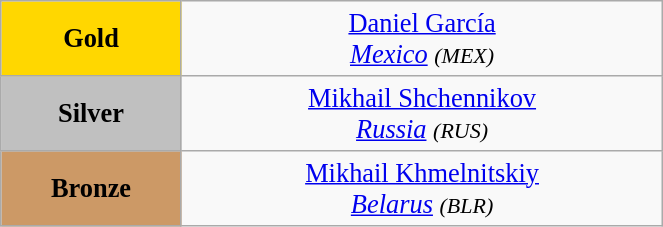<table class="wikitable" style=" text-align:center; font-size:110%;" width="35%">
<tr>
<td bgcolor="gold"><strong>Gold</strong></td>
<td> <a href='#'>Daniel García</a><br><em><a href='#'>Mexico</a> <small>(MEX)</small></em></td>
</tr>
<tr>
<td bgcolor="silver"><strong>Silver</strong></td>
<td> <a href='#'>Mikhail Shchennikov</a><br><em><a href='#'>Russia</a> <small>(RUS)</small></em></td>
</tr>
<tr>
<td bgcolor="CC9966"><strong>Bronze</strong></td>
<td> <a href='#'>Mikhail Khmelnitskiy</a><br><em><a href='#'>Belarus</a> <small>(BLR)</small></em></td>
</tr>
</table>
